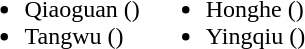<table>
<tr>
<td valign="top"><br><ul><li>Qiaoguan ()</li><li>Tangwu ()</li></ul></td>
<td valign="top"><br><ul><li>Honghe ()</li><li>Yingqiu ()</li></ul></td>
</tr>
</table>
